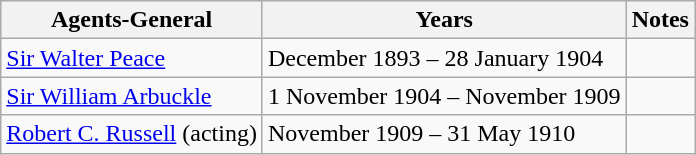<table class="wikitable">
<tr>
<th>Agents-General</th>
<th>Years</th>
<th>Notes</th>
</tr>
<tr>
<td><a href='#'>Sir Walter Peace</a></td>
<td>December 1893 – 28 January 1904</td>
<td></td>
</tr>
<tr>
<td><a href='#'>Sir William Arbuckle</a></td>
<td>1 November 1904 – November 1909</td>
<td></td>
</tr>
<tr>
<td><a href='#'>Robert C. Russell</a> (acting)</td>
<td>November 1909 – 31 May 1910</td>
<td></td>
</tr>
</table>
